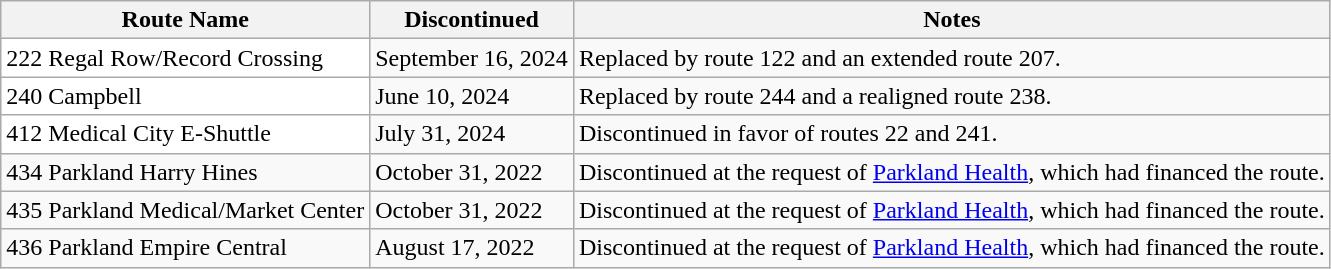<table class="wikitable sortable">
<tr>
<th>Route Name</th>
<th>Discontinued</th>
<th>Notes</th>
</tr>
<tr>
<td style="background:#ffffff; color:black;">222 Regal Row/Record Crossing</td>
<td>September 16, 2024</td>
<td>Replaced by route 122 and an extended route 207.</td>
</tr>
<tr>
<td style="background:#ffffff; color:black;">240 Campbell</td>
<td>June 10, 2024</td>
<td>Replaced by route 244 and a realigned route 238.</td>
</tr>
<tr>
<td style="background:#ffffff; color:black;">412 Medical City E-Shuttle</td>
<td>July 31, 2024</td>
<td>Discontinued in favor of routes 22 and 241.</td>
</tr>
<tr>
<td>434 Parkland Harry Hines</td>
<td>October 31, 2022</td>
<td>Discontinued at the request of <a href='#'>Parkland Health</a>, which had financed the route.</td>
</tr>
<tr>
<td>435 Parkland Medical/Market Center</td>
<td>October 31, 2022</td>
<td>Discontinued at the request of <a href='#'>Parkland Health</a>, which had financed the route.</td>
</tr>
<tr>
<td>436 Parkland Empire Central</td>
<td>August 17, 2022</td>
<td>Discontinued at the request of <a href='#'>Parkland Health</a>, which had financed the route.</td>
</tr>
</table>
